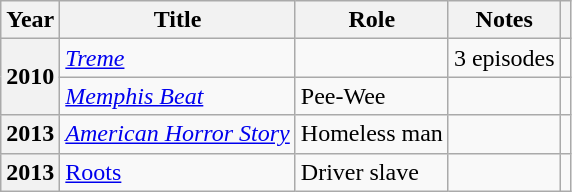<table class="wikitable sortable plainrowheaders">
<tr>
<th scope="col">Year</th>
<th scope="col">Title</th>
<th scope="col">Role</th>
<th scope="col" class="unsortable">Notes</th>
<th scope="col" class="unsortable"></th>
</tr>
<tr>
<th rowspan="2" scope="row">2010</th>
<td><a href='#'><em>Treme</em></a></td>
<td></td>
<td>3 episodes</td>
<td style="text-align:center;"></td>
</tr>
<tr>
<td><em><a href='#'>Memphis Beat</a></em></td>
<td>Pee-Wee</td>
<td></td>
<td></td>
</tr>
<tr>
<th scope="row">2013</th>
<td><em><a href='#'>American Horror Story</a></em></td>
<td>Homeless man</td>
<td></td>
<td style="text-align:center;"></td>
</tr>
<tr>
<th>2013</th>
<td><a href='#'>Roots</a></td>
<td>Driver slave</td>
<td></td>
<td></td>
</tr>
</table>
